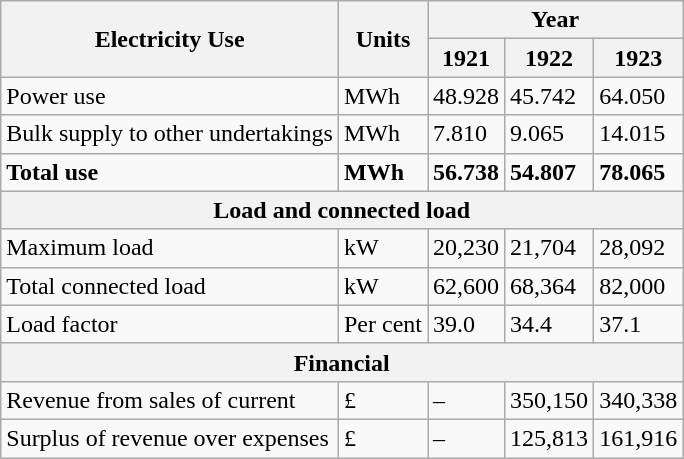<table class="wikitable">
<tr>
<th rowspan="2">Electricity  Use</th>
<th rowspan="2">Units</th>
<th colspan="3">Year</th>
</tr>
<tr>
<th>1921</th>
<th>1922</th>
<th>1923</th>
</tr>
<tr>
<td>Power  use</td>
<td>MWh</td>
<td>48.928</td>
<td>45.742</td>
<td>64.050</td>
</tr>
<tr>
<td>Bulk  supply to other undertakings</td>
<td>MWh</td>
<td>7.810</td>
<td>9.065</td>
<td>14.015</td>
</tr>
<tr>
<td><strong>Total  use</strong></td>
<td><strong>MWh</strong></td>
<td><strong>56.738</strong></td>
<td><strong>54.807</strong></td>
<td><strong>78.065</strong></td>
</tr>
<tr>
<th colspan="5">Load  and connected load</th>
</tr>
<tr>
<td>Maximum  load</td>
<td>kW</td>
<td>20,230</td>
<td>21,704</td>
<td>28,092</td>
</tr>
<tr>
<td>Total  connected load</td>
<td>kW</td>
<td>62,600</td>
<td>68,364</td>
<td>82,000</td>
</tr>
<tr>
<td>Load  factor</td>
<td>Per  cent</td>
<td>39.0</td>
<td>34.4</td>
<td>37.1</td>
</tr>
<tr>
<th colspan="5">Financial</th>
</tr>
<tr>
<td>Revenue  from sales of current</td>
<td>£</td>
<td>–</td>
<td>350,150</td>
<td>340,338</td>
</tr>
<tr>
<td>Surplus  of revenue over expenses</td>
<td>£</td>
<td>–</td>
<td>125,813</td>
<td>161,916</td>
</tr>
</table>
